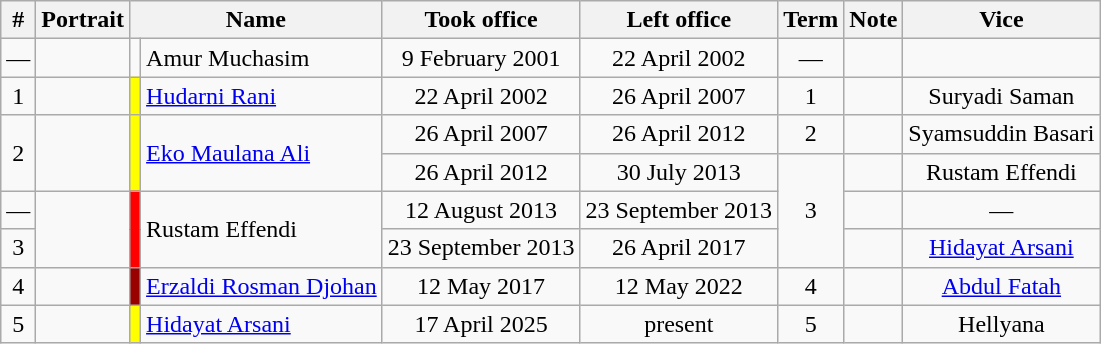<table class="wikitable">
<tr>
<th>#</th>
<th>Portrait</th>
<th colspan=2>Name</th>
<th>Took office</th>
<th>Left office</th>
<th>Term</th>
<th>Note</th>
<th>Vice</th>
</tr>
<tr>
<td align="center">—</td>
<td></td>
<td></td>
<td>Amur Muchasim</td>
<td style="text-align:center;">9 February 2001</td>
<td style="text-align:center;">22 April 2002</td>
<td style="text-align:center;">—</td>
<td style="text-align:center;"><br></td>
<td></td>
</tr>
<tr>
<td align="center">1</td>
<td></td>
<td bgcolor=#ffff00></td>
<td><a href='#'>Hudarni Rani</a></td>
<td style="text-align:center;">22 April 2002</td>
<td style="text-align:center;">26 April 2007</td>
<td style="text-align:center;">1</td>
<td> </td>
<td style="text-align:center;">Suryadi Saman</td>
</tr>
<tr>
<td align="center" rowspan=2>2</td>
<td rowspan=2></td>
<td rowspan=2 bgcolor=#ffff00></td>
<td rowspan=2><a href='#'>Eko Maulana Ali</a></td>
<td style="text-align:center;">26 April 2007</td>
<td style="text-align:center;">26 April 2012</td>
<td style="text-align:center;">2</td>
<td></td>
<td style="text-align:center;">Syamsuddin Basari</td>
</tr>
<tr>
<td style="text-align:center;">26 April 2012</td>
<td style="text-align:center;">30 July 2013</td>
<td rowspan="3" style="text-align:center;">3</td>
<td></td>
<td style="text-align:center;">Rustam Effendi</td>
</tr>
<tr>
<td align="center">—</td>
<td rowspan=2></td>
<td rowspan=2 bgcolor=#ff0000></td>
<td rowspan=2>Rustam Effendi</td>
<td style="text-align:center;">12 August 2013</td>
<td style="text-align:center;">23 September 2013</td>
<td></td>
<td style="text-align:center;">—</td>
</tr>
<tr>
<td align="center">3</td>
<td style="text-align:center;">23 September 2013</td>
<td style="text-align:center;">26 April 2017</td>
<td> </td>
<td style="text-align:center;"><a href='#'>Hidayat Arsani</a></td>
</tr>
<tr>
<td style="text-align:center;">4</td>
<td></td>
<td bgcolor=#990000></td>
<td><a href='#'>Erzaldi Rosman Djohan</a></td>
<td style="text-align:center;">12 May 2017</td>
<td style="text-align:center;">12 May 2022</td>
<td style="text-align:center;">4</td>
<td></td>
<td style="text-align:center;"><a href='#'>Abdul Fatah</a></td>
</tr>
<tr>
<td style="text-align:center;">5</td>
<td></td>
<td bgcolor=#ffff00></td>
<td><a href='#'>Hidayat Arsani</a></td>
<td style="text-align:center;">17 April 2025</td>
<td style="text-align:center;">present</td>
<td style="text-align:center;">5</td>
<td></td>
<td style="text-align:center;">Hellyana</td>
</tr>
</table>
